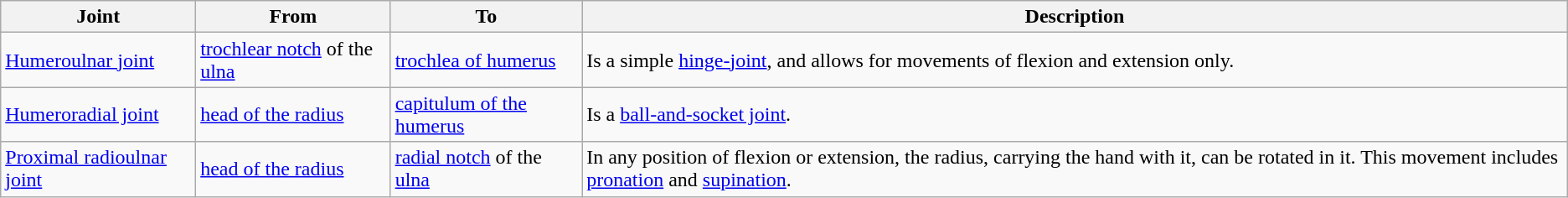<table class="wikitable">
<tr>
<th>Joint</th>
<th>From</th>
<th>To</th>
<th>Description</th>
</tr>
<tr>
<td><a href='#'>Humeroulnar joint</a></td>
<td><a href='#'>trochlear notch</a> of the <a href='#'>ulna</a></td>
<td><a href='#'>trochlea of humerus</a></td>
<td>Is a simple <a href='#'>hinge-joint</a>, and allows for movements of flexion and extension only.</td>
</tr>
<tr>
<td><a href='#'>Humeroradial joint</a></td>
<td><a href='#'>head of the radius</a></td>
<td><a href='#'>capitulum of the humerus</a></td>
<td>Is a <a href='#'>ball-and-socket joint</a>.</td>
</tr>
<tr>
<td><a href='#'>Proximal radioulnar joint</a></td>
<td><a href='#'>head of the radius</a></td>
<td><a href='#'>radial notch</a> of the <a href='#'>ulna</a></td>
<td>In any position of flexion or extension, the radius, carrying the hand with it, can be rotated in it. This movement includes <a href='#'>pronation</a> and <a href='#'>supination</a>.</td>
</tr>
</table>
